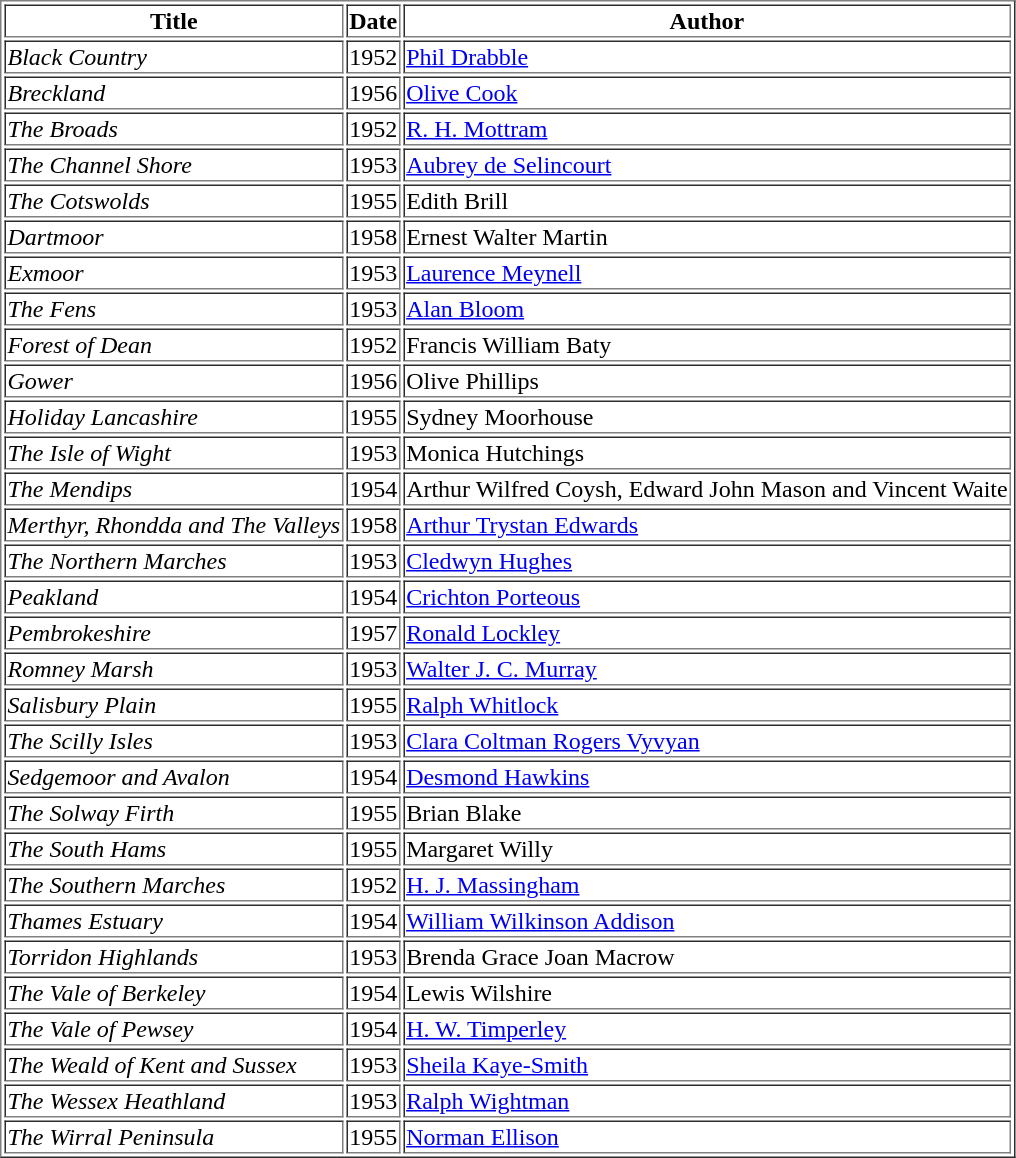<table border=1>
<tr>
<th>Title</th>
<th>Date</th>
<th>Author</th>
</tr>
<tr>
<td><em>Black Country</em></td>
<td>1952</td>
<td><a href='#'>Phil Drabble</a></td>
</tr>
<tr>
<td><em>Breckland</em></td>
<td>1956</td>
<td><a href='#'>Olive Cook</a></td>
</tr>
<tr>
<td><em>The Broads</em></td>
<td>1952</td>
<td><a href='#'>R. H. Mottram</a></td>
</tr>
<tr>
<td><em>The Channel Shore</em></td>
<td>1953</td>
<td><a href='#'>Aubrey de Selincourt</a></td>
</tr>
<tr>
<td><em>The Cotswolds</em></td>
<td>1955</td>
<td>Edith Brill</td>
</tr>
<tr>
<td><em>Dartmoor</em></td>
<td>1958</td>
<td>Ernest Walter Martin</td>
</tr>
<tr>
<td><em>Exmoor</em></td>
<td>1953</td>
<td><a href='#'>Laurence Meynell</a></td>
</tr>
<tr>
<td><em>The Fens</em></td>
<td>1953</td>
<td><a href='#'>Alan Bloom</a></td>
</tr>
<tr>
<td><em>Forest of Dean</em></td>
<td>1952</td>
<td>Francis William Baty</td>
</tr>
<tr>
<td><em>Gower</em></td>
<td>1956</td>
<td>Olive Phillips</td>
</tr>
<tr>
<td><em>Holiday Lancashire</em></td>
<td>1955</td>
<td>Sydney Moorhouse</td>
</tr>
<tr>
<td><em>The Isle of Wight</em></td>
<td>1953</td>
<td>Monica Hutchings</td>
</tr>
<tr>
<td><em>The Mendips</em></td>
<td>1954</td>
<td>Arthur Wilfred Coysh, Edward John Mason and Vincent Waite</td>
</tr>
<tr>
<td><em>Merthyr, Rhondda and The Valleys</em></td>
<td>1958</td>
<td><a href='#'>Arthur Trystan Edwards</a></td>
</tr>
<tr>
<td><em>The Northern Marches</em></td>
<td>1953</td>
<td><a href='#'>Cledwyn Hughes</a></td>
</tr>
<tr>
<td><em>Peakland</em></td>
<td>1954</td>
<td><a href='#'>Crichton Porteous</a></td>
</tr>
<tr>
<td><em>Pembrokeshire</em></td>
<td>1957</td>
<td><a href='#'>Ronald Lockley</a></td>
</tr>
<tr>
<td><em>Romney Marsh</em></td>
<td>1953</td>
<td><a href='#'>Walter J. C. Murray</a></td>
</tr>
<tr>
<td><em>Salisbury Plain</em></td>
<td>1955</td>
<td><a href='#'>Ralph Whitlock</a></td>
</tr>
<tr>
<td><em>The Scilly Isles</em></td>
<td>1953</td>
<td><a href='#'>Clara Coltman Rogers Vyvyan</a></td>
</tr>
<tr>
<td><em>Sedgemoor and Avalon</em></td>
<td>1954</td>
<td><a href='#'>Desmond Hawkins</a></td>
</tr>
<tr>
<td><em>The Solway Firth</em></td>
<td>1955</td>
<td>Brian Blake</td>
</tr>
<tr>
<td><em>The South Hams</em></td>
<td>1955</td>
<td>Margaret Willy</td>
</tr>
<tr>
<td><em>The Southern Marches</em></td>
<td>1952</td>
<td><a href='#'>H. J. Massingham</a></td>
</tr>
<tr>
<td><em>Thames Estuary</em></td>
<td>1954</td>
<td><a href='#'>William Wilkinson Addison</a></td>
</tr>
<tr>
<td><em>Torridon Highlands</em></td>
<td>1953</td>
<td>Brenda Grace Joan Macrow</td>
</tr>
<tr>
<td><em>The Vale of Berkeley</em></td>
<td>1954</td>
<td>Lewis Wilshire</td>
</tr>
<tr>
<td><em>The Vale of Pewsey</em></td>
<td>1954</td>
<td><a href='#'>H. W. Timperley</a></td>
</tr>
<tr>
<td><em>The Weald of Kent and Sussex</em></td>
<td>1953</td>
<td><a href='#'>Sheila Kaye-Smith</a></td>
</tr>
<tr>
<td><em>The Wessex Heathland</em></td>
<td>1953</td>
<td><a href='#'>Ralph Wightman</a></td>
</tr>
<tr>
<td><em>The Wirral Peninsula</em></td>
<td>1955</td>
<td><a href='#'>Norman Ellison</a></td>
</tr>
</table>
